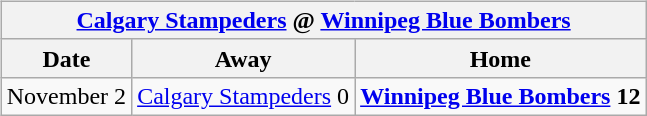<table cellspacing="10">
<tr>
<td valign="top"><br><table class="wikitable">
<tr>
<th colspan="4"><a href='#'>Calgary Stampeders</a> @ <a href='#'>Winnipeg Blue Bombers</a></th>
</tr>
<tr>
<th>Date</th>
<th>Away</th>
<th>Home</th>
</tr>
<tr>
<td>November 2</td>
<td><a href='#'>Calgary Stampeders</a> 0</td>
<td><strong><a href='#'>Winnipeg Blue Bombers</a> 12</strong></td>
</tr>
</table>
</td>
</tr>
</table>
